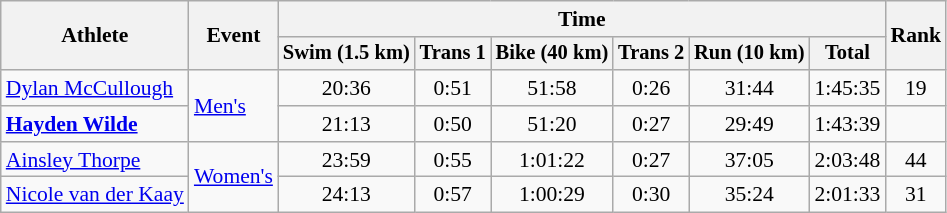<table class=wikitable style=font-size:90%;text-align:center>
<tr>
<th rowspan=2>Athlete</th>
<th rowspan=2>Event</th>
<th colspan=6>Time</th>
<th rowspan=2>Rank</th>
</tr>
<tr style=font-size:95%>
<th>Swim (1.5 km)</th>
<th>Trans 1</th>
<th>Bike (40 km)</th>
<th>Trans 2</th>
<th>Run (10 km)</th>
<th>Total</th>
</tr>
<tr>
<td align=left><a href='#'>Dylan McCullough</a></td>
<td align=left rowspan=2><a href='#'>Men's</a></td>
<td>20:36</td>
<td>0:51</td>
<td>51:58</td>
<td>0:26</td>
<td>31:44</td>
<td>1:45:35</td>
<td>19</td>
</tr>
<tr>
<td align=left><strong><a href='#'>Hayden Wilde</a></strong></td>
<td>21:13</td>
<td>0:50</td>
<td>51:20</td>
<td>0:27</td>
<td>29:49</td>
<td>1:43:39</td>
<td></td>
</tr>
<tr>
<td align=left><a href='#'>Ainsley Thorpe</a></td>
<td align=left rowspan=2><a href='#'>Women's</a></td>
<td>23:59</td>
<td>0:55</td>
<td>1:01:22</td>
<td>0:27</td>
<td>37:05</td>
<td>2:03:48</td>
<td>44</td>
</tr>
<tr>
<td align=left><a href='#'>Nicole van der Kaay</a></td>
<td>24:13</td>
<td>0:57</td>
<td>1:00:29</td>
<td>0:30</td>
<td>35:24</td>
<td>2:01:33</td>
<td>31</td>
</tr>
</table>
